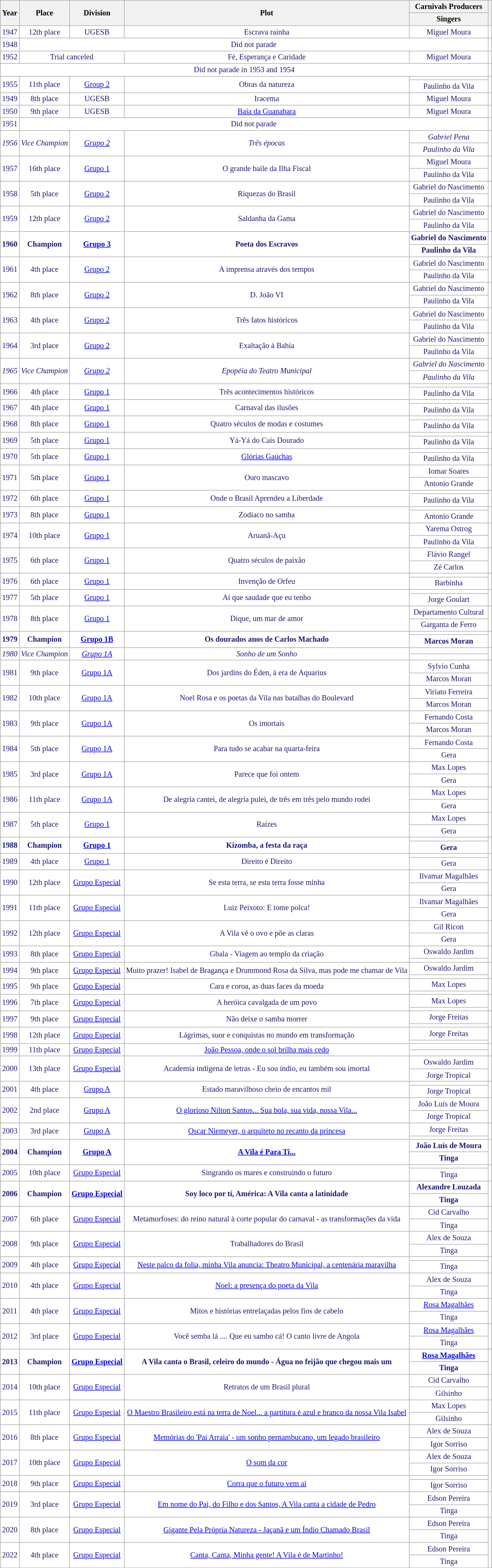<table class="wikitable sortable" style="text-align:center; font-size:85%;">
<tr align="center">
<th rowspan="2">Year</th>
<th rowspan="2">Place</th>
<th rowspan="2">Division</th>
<th rowspan="2">Plot</th>
<th>Carnivals Producers</th>
<th rowspan="2"></th>
</tr>
<tr align="center">
<th>Singers</th>
</tr>
<tr style="background-color:white; color:midnightblue; text:align=center">
<td>1947</td>
<td>12th place</td>
<td>UGESB</td>
<td>Escrava rainha</td>
<td>Miguel Moura</td>
<td></td>
</tr>
<tr style="background-color:white; color:midnightblue; text:align=center">
<td>1948</td>
<td colspan="4">Did not parade</td>
<td></td>
</tr>
<tr style="background-color:white; color:midnightblue; text:align=center">
<td>1952</td>
<td colspan="2">Trial canceled</td>
<td>Fé, Esperança e Caridade</td>
<td>Miguel Moura</td>
<td></td>
</tr>
<tr style="background-color:white; color:midnightblue; text:align=center">
<td colspan="5">Did not parade in 1953 and 1954</td>
<td></td>
</tr>
<tr style="background-color:white; color:midnightblue; text:align=center">
<td rowspan="2">1955</td>
<td rowspan="2">11th place</td>
<td rowspan="2"><a href='#'>Group 2</a></td>
<td rowspan="2">Obras da natureza</td>
<td></td>
<td rowspan="2"></td>
</tr>
<tr style="background-color:white; color:midnightblue; text:align=center">
<td>Paulinho da Vila</td>
</tr>
<tr style="background-color:white; color:midnightblue; text:align=center">
<td>1949</td>
<td>8th place</td>
<td>UGESB</td>
<td>Iracema</td>
<td>Miguel Moura</td>
<td></td>
</tr>
<tr style="background-color:white; color:midnightblue; text:align=center">
<td>1950</td>
<td>9th place</td>
<td>UGESB</td>
<td><a href='#'>Baía da Guanabara</a></td>
<td>Miguel Moura</td>
<td></td>
</tr>
<tr style="background-color:white; color:midnightblue; text:align=center">
<td>1951</td>
<td colspan="4">Did not parade</td>
<td></td>
</tr>
<tr style="background-color:white; color:midnightblue; text:align=center">
<td rowspan="2"><em>1956</em></td>
<td rowspan="2"><em>Vice Champion</em></td>
<td rowspan="2"><em><a href='#'>Grupo 2</a></em></td>
<td rowspan="2"><em>Três épocas</em></td>
<td><em>Gabriel Pena</em></td>
<td rowspan="2"></td>
</tr>
<tr style="background-color:white; color:midnightblue; text:align=center">
<td><em>Paulinho da Vila</em></td>
</tr>
<tr style="background-color:white; color:midnightblue; text:align=center">
<td rowspan="2">1957</td>
<td rowspan="2">16th place</td>
<td rowspan="2"><a href='#'>Grupo 1</a></td>
<td rowspan="2">O grande baile da Ilha Fiscal</td>
<td>Miguel Moura</td>
<td rowspan="2"></td>
</tr>
<tr style="background-color:white; color:midnightblue; text:align=center">
<td>Paulinho da Vila</td>
</tr>
<tr style="background-color:white; color:midnightblue; text:align=center">
<td rowspan="2">1958</td>
<td rowspan="2">5th place</td>
<td rowspan="2"><a href='#'>Grupo 2</a></td>
<td rowspan="2">Riquezas do Brasil</td>
<td>Gabriel do Nascimento</td>
<td rowspan="2"></td>
</tr>
<tr style="background-color:white; color:midnightblue; text:align=center">
<td>Paulinho da Vila</td>
</tr>
<tr style="background-color:white; color:midnightblue; text:align=center">
<td rowspan="2">1959</td>
<td rowspan="2">12th place</td>
<td rowspan="2"><a href='#'>Grupo 2</a></td>
<td rowspan="2">Saldanha da Gama</td>
<td>Gabriel do Nascimento</td>
<td rowspan="2"></td>
</tr>
<tr style="background-color:white; color:midnightblue; text:align=center">
<td>Paulinho da Vila</td>
</tr>
<tr style="background-color:white; color:midnightblue; text:align=center">
<td rowspan="2"><strong>1960</strong></td>
<td rowspan="2"><strong>Champion</strong></td>
<td rowspan="2"><strong><a href='#'>Grupo 3</a></strong></td>
<td rowspan="2"><strong>Poeta dos Escravos</strong></td>
<td><strong>Gabriel do Nascimento</strong></td>
<td rowspan="2"></td>
</tr>
<tr style="background-color:white; color:midnightblue; text:align=center">
<td><strong>Paulinho da Vila</strong></td>
</tr>
<tr style="background-color:white; color:midnightblue; text:align=center">
<td rowspan="2">1961</td>
<td rowspan="2">4th place</td>
<td rowspan="2"><a href='#'>Grupo 2</a></td>
<td rowspan="2">A imprensa através dos tempos</td>
<td>Gabriel do Nascimento</td>
<td rowspan="2"></td>
</tr>
<tr style="background-color:white; color:midnightblue; text:align=center">
<td>Paulinho da Vila</td>
</tr>
<tr style="background-color:white; color:midnightblue; text:align=center">
<td rowspan="2">1962</td>
<td rowspan="2">8th place</td>
<td rowspan="2"><a href='#'>Grupo 2</a></td>
<td rowspan="2">D. João VI</td>
<td>Gabriel do Nascimento</td>
<td rowspan="2"></td>
</tr>
<tr style="background-color:white; color:midnightblue; text:align=center">
<td>Paulinho da Vila</td>
</tr>
<tr style="background-color:white; color:midnightblue; text:align=center">
<td rowspan="2">1963</td>
<td rowspan="2">4th place</td>
<td rowspan="2"><a href='#'>Grupo 2</a></td>
<td rowspan="2">Três fatos históricos</td>
<td>Gabriel do Nascimento</td>
<td rowspan="2"></td>
</tr>
<tr style="background-color:white; color:midnightblue; text:align=center">
<td>Paulinho da Vila</td>
</tr>
<tr style="background-color:white; color:midnightblue; text:align=center">
<td rowspan="2">1964</td>
<td rowspan="2">3rd place</td>
<td rowspan="2"><a href='#'>Grupo 2</a></td>
<td rowspan="2">Exaltação à Bahia</td>
<td>Gabriel do Nascimento</td>
<td rowspan="2"></td>
</tr>
<tr style="background-color:white; color:midnightblue; text:align=center">
<td>Paulinho da Vila</td>
</tr>
<tr style="background-color:white; color:midnightblue; text:align=center">
<td rowspan="2"><em>1965</em></td>
<td rowspan="2"><em>Vice Champion</em></td>
<td rowspan="2"><em><a href='#'>Grupo 2</a></em></td>
<td rowspan="2"><em>Epopéia do Teatro Municipal</em></td>
<td><em>Gabriel do Nascimento</em></td>
<td rowspan="2"></td>
</tr>
<tr style="background-color:white; color:midnightblue; text:align=center">
<td><em>Paulinho da Vila</em></td>
</tr>
<tr style="background-color:white; color:midnightblue; text:align=center">
<td rowspan="2">1966</td>
<td rowspan="2">4th place</td>
<td rowspan="2"><a href='#'>Grupo 1</a></td>
<td rowspan="2">Três acontecimentos históricos</td>
<td></td>
<td rowspan="2"></td>
</tr>
<tr style="background-color:white; color:midnightblue; text:align=center">
<td>Paulinho da Vila</td>
</tr>
<tr style="background-color:white; color:midnightblue; text:align=center">
<td rowspan="2">1967</td>
<td rowspan="2">4th place</td>
<td rowspan="2"><a href='#'>Grupo 1</a></td>
<td rowspan="2">Carnaval das ilusões</td>
<td></td>
<td rowspan="2"></td>
</tr>
<tr style="background-color:white; color:midnightblue; text:align=center">
<td>Paulinho da Vila</td>
</tr>
<tr style="background-color:white; color:midnightblue; text:align=center">
<td rowspan="2">1968</td>
<td rowspan="2">8th place</td>
<td rowspan="2"><a href='#'>Grupo 1</a></td>
<td rowspan="2">Quatro séculos de modas e costumes</td>
<td></td>
<td rowspan="2"></td>
</tr>
<tr style="background-color:white; color:midnightblue; text:align=center">
<td>Paulinho da Vila</td>
</tr>
<tr style="background-color:white; color:midnightblue; text:align=center">
<td rowspan="2">1969</td>
<td rowspan="2">5th place</td>
<td rowspan="2"><a href='#'>Grupo 1</a></td>
<td rowspan="2">Yá-Yá do Cais Dourado</td>
<td></td>
<td rowspan="2"></td>
</tr>
<tr style="background-color:white; color:midnightblue; text:align=center">
<td>Paulinho da Vila</td>
</tr>
<tr style="background-color:white; color:midnightblue; text:align=center">
<td rowspan="2">1970</td>
<td rowspan="2">5th place</td>
<td rowspan="2"><a href='#'>Grupo 1</a></td>
<td rowspan="2"><a href='#'>Glórias Gaúchas</a></td>
<td></td>
<td rowspan="2"></td>
</tr>
<tr style="background-color:white; color:midnightblue; text:align=center">
<td>Paulinho da Vila</td>
</tr>
<tr style="background-color:white; color:midnightblue; text:align=center">
<td rowspan="2">1971</td>
<td rowspan="2">5th place</td>
<td rowspan="2"><a href='#'>Grupo 1</a></td>
<td rowspan="2">Ouro mascavo</td>
<td>Iomar Soares</td>
<td rowspan="2"></td>
</tr>
<tr style="background-color:white; color:midnightblue; text:align=center">
<td>Antonio Grande</td>
</tr>
<tr style="background-color:white; color:midnightblue; text:align=center">
<td rowspan="2">1972</td>
<td rowspan="2">6th place</td>
<td rowspan="2"><a href='#'>Grupo 1</a></td>
<td rowspan="2">Onde o Brasil Aprendeu a Liberdade</td>
<td></td>
<td rowspan="2"></td>
</tr>
<tr style="background-color:white; color:midnightblue; text:align=center">
<td>Paulinho da Vila</td>
</tr>
<tr style="background-color:white; color:midnightblue; text:align=center">
<td rowspan="2">1973</td>
<td rowspan="2">8th place</td>
<td rowspan="2"><a href='#'>Grupo 1</a></td>
<td rowspan="2">Zodíaco no samba</td>
<td></td>
<td rowspan="2"></td>
</tr>
<tr style="background-color:white; color:midnightblue; text:align=center">
<td>Antonio Grande</td>
</tr>
<tr style="background-color:white; color:midnightblue; text:align=center">
<td rowspan="2">1974</td>
<td rowspan="2">10th place</td>
<td rowspan="2"><a href='#'>Grupo 1</a></td>
<td rowspan="2">Aruanã-Açu</td>
<td>Yarema Ostrog</td>
<td rowspan="2"></td>
</tr>
<tr style="background-color:white; color:midnightblue; text:align=center">
<td>Paulinho da Vila</td>
</tr>
<tr style="background-color:white; color:midnightblue; text:align=center">
<td rowspan="2">1975</td>
<td rowspan="2">6th place</td>
<td rowspan="2"><a href='#'>Grupo 1</a></td>
<td rowspan="2">Quatro séculos de paixão</td>
<td>Flávio Rangel</td>
<td rowspan="2"></td>
</tr>
<tr style="background-color:white; color:midnightblue; text:align=center">
<td>Zé Carlos</td>
</tr>
<tr style="background-color:white; color:midnightblue; text:align=center">
<td rowspan="2">1976</td>
<td rowspan="2">6th place</td>
<td rowspan="2"><a href='#'>Grupo 1</a></td>
<td rowspan="2">Invenção de Orfeu</td>
<td></td>
<td rowspan="2"></td>
</tr>
<tr style="background-color:white; color:midnightblue; text:align=center">
<td>Barbinha</td>
</tr>
<tr style="background-color:white; color:midnightblue; text:align=center">
<td rowspan="2">1977</td>
<td rowspan="2">5th place</td>
<td rowspan="2"><a href='#'>Grupo 1</a></td>
<td rowspan="2">Ai que saudade que eu tenho</td>
<td></td>
<td rowspan="2"></td>
</tr>
<tr style="background-color:white; color:midnightblue; text:align=center">
<td>Jorge Goulart</td>
</tr>
<tr style="background-color:white; color:midnightblue; text:align=center">
<td rowspan="2">1978</td>
<td rowspan="2">8th place</td>
<td rowspan="2"><a href='#'>Grupo 1</a></td>
<td rowspan="2">Dique, um mar de amor</td>
<td>Departamento Cultural</td>
<td rowspan="2"></td>
</tr>
<tr style="background-color:white; color:midnightblue; text:align=center">
<td>Garganta de Ferro</td>
</tr>
<tr style="background-color:white; color:midnightblue; text:align=center">
<td rowspan="2"><strong>1979</strong></td>
<td rowspan="2"><strong>Champion</strong></td>
<td rowspan="2"><strong><a href='#'>Grupo 1B</a></strong></td>
<td rowspan="2"><strong>Os dourados anos de Carlos Machado</strong></td>
<td><strong></strong></td>
<td rowspan="2"></td>
</tr>
<tr style="background-color:white; color:midnightblue; text:align=center">
<td><strong>Marcos Moran</strong></td>
</tr>
<tr style="background-color:white; color:midnightblue; text:align=center">
<td rowspan="2"><em>1980</em></td>
<td rowspan="2"><em>Vice Champion</em></td>
<td rowspan="2"><em><a href='#'>Grupo 1A</a></em></td>
<td rowspan="2"><em>Sonho de um Sonho</em></td>
<td><em></em></td>
<td rowspan="2"></td>
</tr>
<tr style="background-color:white; color:midnightblue; text:align=center">
<td><em></em></td>
</tr>
<tr style="background-color:white; color:midnightblue; text:align=center">
<td rowspan="2">1981</td>
<td rowspan="2">9th place</td>
<td rowspan="2"><a href='#'>Grupo 1A</a></td>
<td rowspan="2">Dos jardins do Éden, à era de Aquarius</td>
<td>Sylvio Cunha</td>
<td rowspan="2"></td>
</tr>
<tr style="background-color:white; color:midnightblue; text:align=center">
<td>Marcos Moran</td>
</tr>
<tr style="background-color:white; color:midnightblue; text:align=center">
<td rowspan="2">1982</td>
<td rowspan="2">10th place</td>
<td rowspan="2"><a href='#'>Grupo 1A</a></td>
<td rowspan="2">Noel Rosa e os poetas da Vila nas batalhas do Boulevard</td>
<td>Viriato Ferreira</td>
<td rowspan="2"></td>
</tr>
<tr style="background-color:white; color:midnightblue; text:align=center">
<td>Marcos Moran</td>
</tr>
<tr style="background-color:white; color:midnightblue; text:align=center">
<td rowspan="2">1983</td>
<td rowspan="2">9th place</td>
<td rowspan="2"><a href='#'>Grupo 1A</a></td>
<td rowspan="2">Os imortais</td>
<td>Fernando Costa</td>
<td rowspan="2"></td>
</tr>
<tr style="background-color:white; color:midnightblue; text:align=center">
<td>Marcos Moran</td>
</tr>
<tr style="background-color:white; color:midnightblue; text:align=center">
<td rowspan="2">1984</td>
<td rowspan="2">5th place</td>
<td rowspan="2"><a href='#'>Grupo 1A</a></td>
<td rowspan="2">Para tudo se acabar na quarta-feira</td>
<td>Fernando Costa</td>
<td rowspan="2"></td>
</tr>
<tr style="background-color:white; color:midnightblue; text:align=center">
<td>Gera</td>
</tr>
<tr style="background-color:white; color:midnightblue; text:align=center">
<td rowspan="2">1985</td>
<td rowspan="2">3rd place</td>
<td rowspan="2"><a href='#'>Grupo 1A</a></td>
<td rowspan="2">Parece que foi ontem</td>
<td>Max Lopes</td>
<td rowspan="2"></td>
</tr>
<tr style="background-color:white; color:midnightblue; text:align=center">
<td>Gera</td>
</tr>
<tr style="background-color:white; color:midnightblue; text:align=center">
<td rowspan="2">1986</td>
<td rowspan="2">11th place</td>
<td rowspan="2"><a href='#'>Grupo 1A</a></td>
<td rowspan="2">De alegria cantei, de alegria pulei, de três em três pelo mundo rodei</td>
<td>Max Lopes</td>
<td rowspan="2"></td>
</tr>
<tr style="background-color:white; color:midnightblue; text:align=center">
<td>Gera</td>
</tr>
<tr style="background-color:white; color:midnightblue; text:align=center">
<td rowspan="2">1987</td>
<td rowspan="2">5th place</td>
<td rowspan="2"><a href='#'>Grupo 1</a></td>
<td rowspan="2">Raízes</td>
<td>Max Lopes</td>
<td rowspan="2"></td>
</tr>
<tr style="background-color:white; color:midnightblue; text:align=center">
<td>Gera</td>
</tr>
<tr style="background-color:white; color:midnightblue; text:align=center">
<td rowspan="2"><strong>1988</strong></td>
<td rowspan="2"><strong>Champion</strong></td>
<td rowspan="2"><strong><a href='#'>Grupo 1</a></strong></td>
<td rowspan="2"><strong>Kizomba, a festa da raça</strong></td>
<td><strong></strong></td>
<td rowspan="2"><br></td>
</tr>
<tr style="background-color:white; color:midnightblue; text:align=center">
<td><strong>Gera</strong></td>
</tr>
<tr style="background-color:white; color:midnightblue; text:align=center">
<td rowspan="2">1989</td>
<td rowspan="2">4th place</td>
<td rowspan="2"><a href='#'>Grupo 1</a></td>
<td rowspan="2">Direito é Direito</td>
<td></td>
<td rowspan="2"></td>
</tr>
<tr style="background-color:white; color:midnightblue; text:align=center">
<td>Gera</td>
</tr>
<tr style="background-color:white; color:midnightblue; text:align=center">
<td rowspan="2">1990</td>
<td rowspan="2">12th place</td>
<td rowspan="2"><a href='#'>Grupo Especial</a></td>
<td rowspan="2">Se esta terra, se esta terra fosse minha</td>
<td>Ilvamar Magalhães</td>
<td rowspan="2"></td>
</tr>
<tr style="background-color:white; color:midnightblue; text:align=center">
<td>Gera</td>
</tr>
<tr style="background-color:white; color:midnightblue; text:align=center">
<td rowspan="2">1991</td>
<td rowspan="2">11th place</td>
<td rowspan="2"><a href='#'>Grupo Especial</a></td>
<td rowspan="2">Luiz Peixoto: E tome polca!</td>
<td>Ilvamar Magalhães</td>
<td rowspan="2"></td>
</tr>
<tr style="background-color:white; color:midnightblue; text:align=center">
<td>Gera</td>
</tr>
<tr style="background-color:white; color:midnightblue; text:align=center">
<td rowspan="2">1992</td>
<td rowspan="2">12th place</td>
<td rowspan="2"><a href='#'>Grupo Especial</a></td>
<td rowspan="2">A Vila vê o ovo e põe as claras</td>
<td>Gil Ricon</td>
<td rowspan="2"></td>
</tr>
<tr style="background-color:white; color:midnightblue; text:align=center">
<td>Gera</td>
</tr>
<tr style="background-color:white; color:midnightblue; text:align=center">
<td rowspan="2">1993</td>
<td rowspan="2">8th place</td>
<td rowspan="2"><a href='#'>Grupo Especial</a></td>
<td rowspan="2">Gbala - Viagem ao templo da criação</td>
<td>Oswaldo Jardim</td>
<td rowspan="2"></td>
</tr>
<tr style="background-color:white; color:midnightblue; text:align=center">
<td></td>
</tr>
<tr style="background-color:white; color:midnightblue; text:align=center">
<td rowspan="2">1994</td>
<td rowspan="2">9th place</td>
<td rowspan="2"><a href='#'>Grupo Especial</a></td>
<td rowspan="2">Muito prazer! Isabel de Bragança e Drummond Rosa da Silva, mas pode me chamar de Vila</td>
<td>Oswaldo Jardim</td>
<td rowspan="2"></td>
</tr>
<tr style="background-color:white; color:midnightblue; text:align=center">
<td></td>
</tr>
<tr style="background-color:white; color:midnightblue; text:align=center">
<td rowspan="2">1995</td>
<td rowspan="2">9th place</td>
<td rowspan="2"><a href='#'>Grupo Especial</a></td>
<td rowspan="2">Cara e coroa, as duas faces da moeda</td>
<td>Max Lopes</td>
<td rowspan="2"></td>
</tr>
<tr style="background-color:white; color:midnightblue; text:align=center">
<td></td>
</tr>
<tr style="background-color:white; color:midnightblue; text:align=center">
<td rowspan="2">1996</td>
<td rowspan="2">7th place</td>
<td rowspan="2"><a href='#'>Grupo Especial</a></td>
<td rowspan="2">A heróica cavalgada de um povo</td>
<td>Max Lopes</td>
<td rowspan="2"></td>
</tr>
<tr style="background-color:white; color:midnightblue; text:align=center">
<td></td>
</tr>
<tr style="background-color:white; color:midnightblue; text:align=center">
<td rowspan="2">1997</td>
<td rowspan="2">9th place</td>
<td rowspan="2"><a href='#'>Grupo Especial</a></td>
<td rowspan="2">Não deixe o samba morrer</td>
<td>Jorge Freitas</td>
<td rowspan="2"></td>
</tr>
<tr style="background-color:white; color:midnightblue; text:align=center">
<td></td>
</tr>
<tr style="background-color:white; color:midnightblue; text:align=center">
<td rowspan="2">1998</td>
<td rowspan="2">12th place</td>
<td rowspan="2"><a href='#'>Grupo Especial</a></td>
<td rowspan="2">Lágrimas, suor e conquistas no mundo em transformação</td>
<td>Jorge Freitas</td>
<td rowspan="2"></td>
</tr>
<tr style="background-color:white; color:midnightblue; text:align=center">
<td></td>
</tr>
<tr style="background-color:white; color:midnightblue; text:align=center">
<td rowspan="2">1999</td>
<td rowspan="2">11th place</td>
<td rowspan="2"><a href='#'>Grupo Especial</a></td>
<td rowspan="2"><a href='#'>João Pessoa, onde o sol brilha mais cedo</a></td>
<td></td>
<td rowspan="2"></td>
</tr>
<tr style="background-color:white; color:midnightblue; text:align=center">
<td></td>
</tr>
<tr style="background-color:white; color:midnightblue; text:align=center">
<td rowspan="2">2000</td>
<td rowspan="2">13th place</td>
<td rowspan="2"><a href='#'>Grupo Especial</a></td>
<td rowspan="2">Academia indígena de letras - Eu sou índio, eu também sou imortal</td>
<td>Oswaldo Jardim</td>
<td rowspan="2"></td>
</tr>
<tr style="background-color:white; color:midnightblue; text:align=center">
<td>Jorge Tropical</td>
</tr>
<tr style="background-color:white; color:midnightblue; text:align=center">
<td rowspan="2">2001</td>
<td rowspan="2">4th place</td>
<td rowspan="2"><a href='#'>Grupo A</a></td>
<td rowspan="2">Estado maravilhoso cheio de encantos mil</td>
<td></td>
<td rowspan="2"></td>
</tr>
<tr style="background-color:white; color:midnightblue; text:align=center">
<td>Jorge Tropical</td>
</tr>
<tr style="background-color:white; color:midnightblue; text:align=center">
<td rowspan="2">2002</td>
<td rowspan="2">2nd place</td>
<td rowspan="2"><a href='#'>Grupo A</a></td>
<td rowspan="2"><a href='#'>O glorioso Nilton Santos... Sua bola, sua vida, nossa Vila...</a></td>
<td>João Luís de Moura</td>
<td rowspan="2"></td>
</tr>
<tr style="background-color:white; color:midnightblue; text:align=center">
<td>Jorge Tropical</td>
</tr>
<tr style="background-color:white; color:midnightblue; text:align=center">
<td rowspan="2">2003</td>
<td rowspan="2">3rd place</td>
<td rowspan="2"><a href='#'>Grupo A</a></td>
<td rowspan="2"><a href='#'>Oscar Niemeyer, o arquiteto no recanto da princesa</a></td>
<td>Jorge Freitas</td>
<td rowspan="2"></td>
</tr>
<tr style="background-color:white; color:midnightblue; text:align=center">
<td></td>
</tr>
<tr style="background-color:white; color:midnightblue; text:align=center">
<td rowspan="2"><strong>2004</strong></td>
<td rowspan="2"><strong>Champion</strong></td>
<td rowspan="2"><strong><a href='#'>Grupo A</a></strong></td>
<td rowspan="2"><strong><a href='#'>A Vila é Para Ti...</a></strong></td>
<td><strong>João Luís de Moura</strong></td>
<td rowspan="2"><br></td>
</tr>
<tr style="background-color:white; color:midnightblue; text:align=center">
<td><strong>Tinga</strong></td>
</tr>
<tr style="background-color:white; color:midnightblue; text:align=center">
<td rowspan="2">2005</td>
<td rowspan="2">10th place</td>
<td rowspan="2"><a href='#'>Grupo Especial</a></td>
<td rowspan="2">Singrando os mares e construindo o futuro</td>
<td></td>
<td rowspan="2"><br></td>
</tr>
<tr style="background-color:white; color:midnightblue; text:align=center">
<td>Tinga</td>
</tr>
<tr style="background-color:white; color:midnightblue; text:align=center">
<td rowspan="2"><strong>2006</strong></td>
<td rowspan="2"><strong>Champion</strong></td>
<td rowspan="2"><strong><a href='#'>Grupo Especial</a></strong></td>
<td rowspan="2"><strong>Soy loco por tí, América: A Vila canta a latinidade</strong></td>
<td><strong>Alexandre Louzada</strong></td>
<td rowspan="2"><br></td>
</tr>
<tr style="background-color:white; color:midnightblue; text:align=center">
<td><strong>Tinga</strong></td>
</tr>
<tr style="background-color:white; color:midnightblue; text:align=center">
<td rowspan="2">2007</td>
<td rowspan="2">6th place</td>
<td rowspan="2"><a href='#'>Grupo Especial</a></td>
<td rowspan="2">Metamorfoses: do reino natural à corte popular do carnaval - as transformações da vida</td>
<td>Cid Carvalho</td>
<td rowspan="2"></td>
</tr>
<tr style="background-color:white; color:midnightblue; text:align=center">
<td>Tinga</td>
</tr>
<tr style="background-color:white; color:midnightblue; text:align=center">
<td rowspan="2">2008</td>
<td rowspan="2">9th place</td>
<td rowspan="2"><a href='#'>Grupo Especial</a></td>
<td rowspan="2">Trabalhadores do Brasil</td>
<td>Alex de Souza</td>
<td rowspan="2"></td>
</tr>
<tr style="background-color:white; color:midnightblue; text:align=center">
<td>Tinga</td>
</tr>
<tr style="background-color:white; color:midnightblue; text:align=center">
<td rowspan="2">2009</td>
<td rowspan="2">4th place</td>
<td rowspan="2"><a href='#'>Grupo Especial</a></td>
<td rowspan="2"><a href='#'>Neste palco da folia, minha Vila anuncia: Theatro Municipal, a centenária maravilha</a></td>
<td></td>
<td rowspan="2"><br>
</td>
</tr>
<tr style="background-color:white; color:midnightblue; text:align=center">
<td>Tinga</td>
</tr>
<tr style="background-color:white; color:midnightblue; text:align=center">
<td rowspan="2">2010</td>
<td rowspan="2">4th place</td>
<td rowspan="2"><a href='#'>Grupo Especial</a></td>
<td rowspan="2"><a href='#'>Noel: a presença do poeta da Vila</a></td>
<td>Alex de Souza</td>
<td rowspan="2"><br></td>
</tr>
<tr style="background-color:white; color:midnightblue; text:align=center">
<td>Tinga</td>
</tr>
<tr style="background-color:white; color:midnightblue; text:align=center">
<td rowspan="2">2011</td>
<td rowspan="2">4th place</td>
<td rowspan="2"><a href='#'>Grupo Especial</a></td>
<td rowspan="2">Mitos e histórias entrelaçadas pelos fios de cabelo</td>
<td><a href='#'>Rosa Magalhães</a></td>
<td rowspan="2"></td>
</tr>
<tr style="background-color:white; color:midnightblue; text:align=center">
<td>Tinga</td>
</tr>
<tr style="background-color:white; color:midnightblue; text:align=center">
<td rowspan="2">2012</td>
<td rowspan="2">3rd place</td>
<td rowspan="2"><a href='#'>Grupo Especial</a></td>
<td rowspan="2">Você semba lá .... Que eu sambo cá! O canto livre de Angola</td>
<td><a href='#'>Rosa Magalhães</a></td>
<td rowspan="2"></td>
</tr>
<tr style="background-color:white; color:midnightblue; text:align=center">
<td>Tinga</td>
</tr>
<tr style="background-color:white; color:midnightblue; text:align=center">
<td rowspan="2"><strong>2013</strong></td>
<td rowspan="2"><strong>Champion</strong></td>
<td rowspan="2"><strong><a href='#'>Grupo Especial</a></strong></td>
<td rowspan="2"><strong>A Vila canta o Brasil, celeiro do mundo - Água no feijão que chegou mais um</strong></td>
<td><strong><a href='#'>Rosa Magalhães</a></strong></td>
<td rowspan="2"><br>
</td>
</tr>
<tr style="background-color:white; color:midnightblue; text:align=center">
<td><strong>Tinga</strong></td>
</tr>
<tr style="background-color:white; color:midnightblue; text:align=center">
<td rowspan="2">2014</td>
<td rowspan="2">10th place</td>
<td rowspan="2"><a href='#'>Grupo Especial</a></td>
<td rowspan="2">Retratos de um Brasil plural</td>
<td>Cid Carvalho</td>
<td rowspan="2"></td>
</tr>
<tr style="background-color:white; color:midnightblue; text:align=center">
<td>Gilsinho</td>
</tr>
<tr style="background-color:white; color:midnightblue; text:align=center">
<td rowspan="2">2015</td>
<td rowspan="2">11th place</td>
<td rowspan="2"><a href='#'>Grupo Especial</a></td>
<td rowspan="2"><a href='#'>O Maestro Brasileiro está na terra de Noel... a partitura é azul e branco da nossa Vila Isabel</a></td>
<td>Max Lopes</td>
<td rowspan="2"></td>
</tr>
<tr style="background-color:white; color:midnightblue; text:align=center">
<td>Gilsinho</td>
</tr>
<tr style="background-color:white; color:midnightblue; text:align=center">
<td rowspan="2">2016</td>
<td rowspan="2">8th place</td>
<td rowspan="2"><a href='#'>Grupo Especial</a></td>
<td rowspan="2"><a href='#'>Memórias do 'Pai Arraia' - um sonho pernambucano, um legado brasileiro</a></td>
<td>Alex de Souza</td>
</tr>
<tr style="background-color:white; color:midnightblue; text:align=center">
<td>Igor Sorriso</td>
</tr>
<tr style="background-color:white; color:midnightblue; text:align=center">
<td rowspan="2">2017</td>
<td rowspan="2">10th place</td>
<td rowspan="2"><a href='#'>Grupo Especial</a></td>
<td rowspan="2"><a href='#'>O som da cor</a></td>
<td>Alex de Souza</td>
</tr>
<tr style="background-color:white; color:midnightblue; text:align=center">
<td>Igor Sorriso</td>
</tr>
<tr style="background-color:white; color:midnightblue; text:align=center">
<td rowspan="2">2018</td>
<td rowspan="2">9th place</td>
<td rowspan="2"><a href='#'>Grupo Especial</a></td>
<td rowspan="2"><a href='#'>Corra que o futuro vem aí</a></td>
<td></td>
</tr>
<tr style="background-color:white; color:midnightblue; text:align=center">
<td>Igor Sorriso</td>
</tr>
<tr style="background-color:white; color:midnightblue; text:align=center">
<td rowspan="2">2019</td>
<td rowspan="2">3rd place</td>
<td rowspan="2"><a href='#'>Grupo Especial</a></td>
<td rowspan="2"><a href='#'>Em nome do Pai, do Filho e dos Santos, A Vila canta a cidade de Pedro</a></td>
<td>Edson Pereira</td>
<td rowspan="2"></td>
</tr>
<tr style="background-color:white; color:midnightblue; text:align=center">
<td>Tinga</td>
</tr>
<tr style="background-color:white; color:midnightblue; text:align=center">
<td rowspan="2">2020</td>
<td rowspan="2">8th place</td>
<td rowspan="2"><a href='#'>Grupo Especial</a></td>
<td rowspan="2"><a href='#'>Gigante Pela Própria Natureza - Jaçanã e um Índio Chamado Brasil</a></td>
<td>Edson Pereira</td>
</tr>
<tr style="background-color:white; color:midnightblue; text:align=center">
<td>Tinga</td>
</tr>
<tr style="background-color:white; color:midnightblue; text:align=center">
<td rowspan="2">2022</td>
<td rowspan="2">4th place</td>
<td rowspan="2"><a href='#'>Grupo Especial</a></td>
<td rowspan="2"><a href='#'>Canta, Canta, Minha gente! A Vila é de Martinho!</a></td>
<td>Edson Pereira</td>
</tr>
<tr style="background-color:white; color:midnightblue; text:align=center">
<td>Tinga</td>
</tr>
</table>
